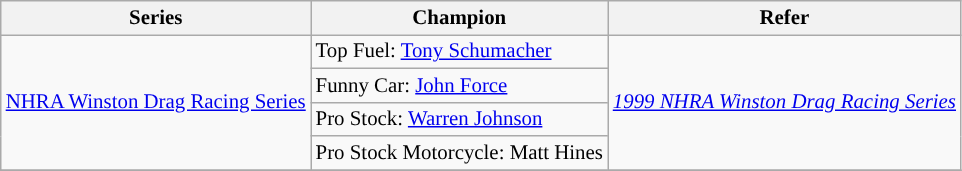<table class="wikitable" style="font-size:87%;">
<tr>
<th>Series</th>
<th>Champion</th>
<th>Refer</th>
</tr>
<tr>
<td rowspan=4><a href='#'>NHRA Winston Drag Racing Series</a></td>
<td>Top Fuel:  <a href='#'>Tony Schumacher</a></td>
<td rowspan=4><em><a href='#'>1999 NHRA Winston Drag Racing Series</a></em></td>
</tr>
<tr>
<td>Funny Car:  <a href='#'>John Force</a></td>
</tr>
<tr>
<td>Pro Stock:  <a href='#'>Warren Johnson</a></td>
</tr>
<tr>
<td>Pro Stock Motorcycle:  Matt Hines</td>
</tr>
<tr>
</tr>
</table>
